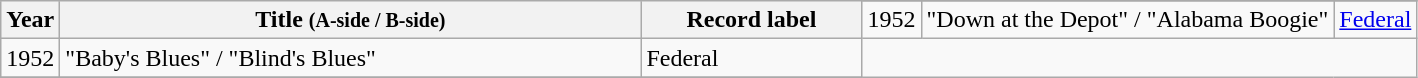<table class="wikitable sortable">
<tr>
<th width="30" rowspan="2">Year</th>
<th width="380" rowspan="2">Title <small>(A-side / B-side)</small></th>
<th width="140" rowspan="2">Record label</th>
</tr>
<tr>
<td>1952</td>
<td>"Down at the Depot" / "Alabama Boogie"</td>
<td><a href='#'>Federal</a></td>
</tr>
<tr>
<td>1952</td>
<td>"Baby's Blues" / "Blind's Blues"</td>
<td>Federal</td>
</tr>
<tr>
</tr>
</table>
